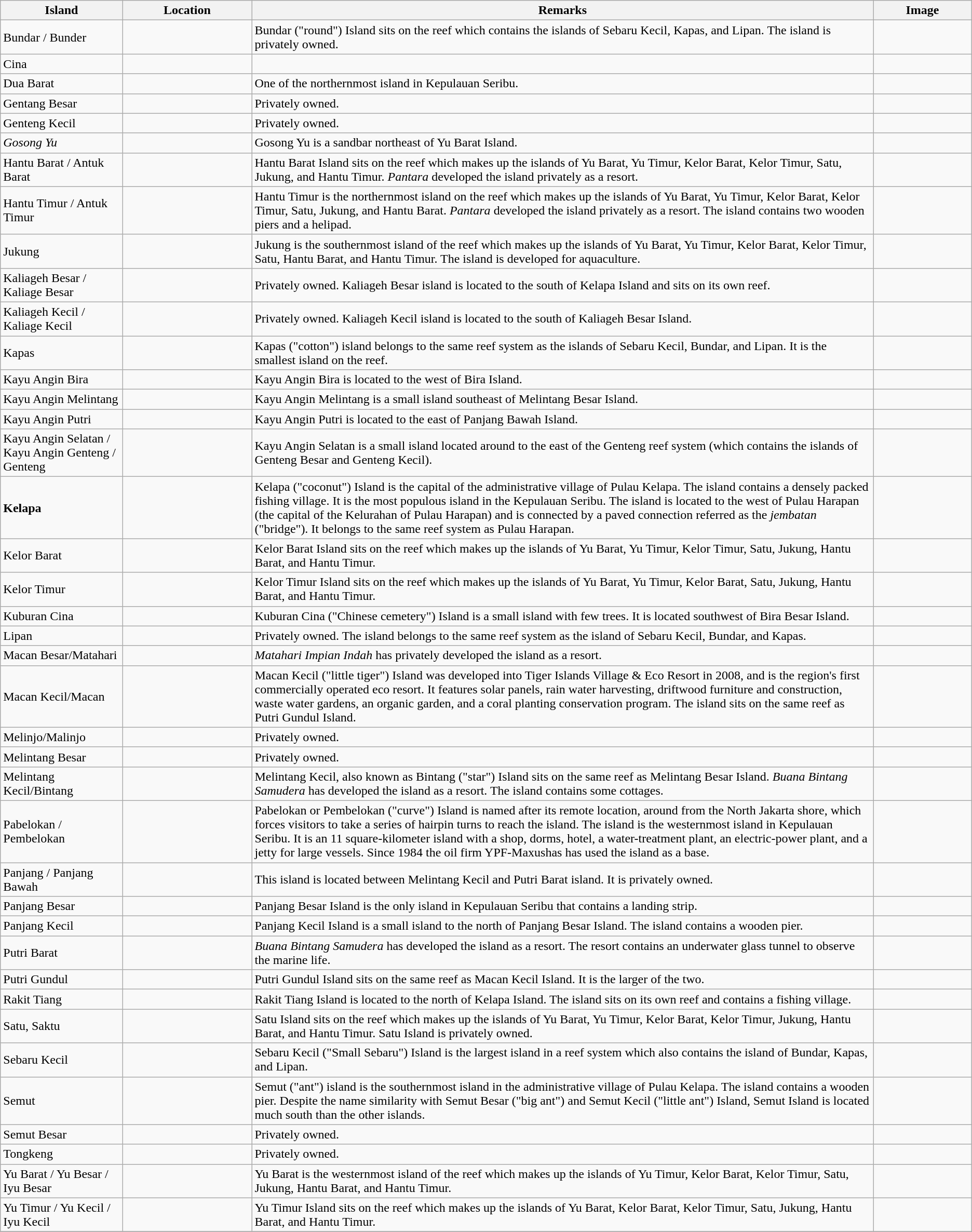<table class="wikitable">
<tr>
<th scope="col" width="150">Island</th>
<th scope="col" width="160">Location</th>
<th scope="col" width="800">Remarks</th>
<th scope="col" width="120">Image</th>
</tr>
<tr>
<td>Bundar / Bunder</td>
<td></td>
<td>Bundar ("round") Island sits on the reef which contains the islands of Sebaru Kecil, Kapas, and Lipan. The island is privately owned.</td>
<td></td>
</tr>
<tr>
<td>Cina</td>
<td></td>
<td></td>
<td></td>
</tr>
<tr>
<td>Dua Barat</td>
<td></td>
<td>One of the northernmost island in Kepulauan Seribu.</td>
<td></td>
</tr>
<tr>
<td>Gentang Besar</td>
<td></td>
<td>Privately owned.</td>
<td></td>
</tr>
<tr>
<td>Genteng Kecil</td>
<td></td>
<td>Privately owned.</td>
<td></td>
</tr>
<tr>
<td><em>Gosong Yu</em></td>
<td></td>
<td>Gosong Yu is a sandbar  northeast of Yu Barat Island.</td>
<td></td>
</tr>
<tr>
<td>Hantu Barat / Antuk Barat</td>
<td></td>
<td>Hantu Barat Island sits on the reef which makes up the islands of Yu Barat, Yu Timur, Kelor Barat, Kelor Timur, Satu, Jukung, and Hantu Timur. <em>Pantara</em> developed the island privately as a resort.</td>
<td></td>
</tr>
<tr>
<td>Hantu Timur / Antuk Timur</td>
<td></td>
<td>Hantu Timur is the northernmost island on the reef which makes up the islands of Yu Barat, Yu Timur, Kelor Barat, Kelor Timur, Satu, Jukung, and Hantu Barat. <em>Pantara</em> developed the island privately as a resort. The island contains two wooden piers and a helipad.</td>
<td></td>
</tr>
<tr>
<td>Jukung</td>
<td></td>
<td>Jukung is the southernmost island of the reef which makes up the islands of Yu Barat, Yu Timur, Kelor Barat, Kelor Timur, Satu, Hantu Barat, and Hantu Timur. The island is developed for aquaculture.</td>
<td></td>
</tr>
<tr>
<td>Kaliageh Besar / Kaliage Besar</td>
<td></td>
<td>Privately owned. Kaliageh Besar island is located to the south of Kelapa Island and sits on its own reef.</td>
<td></td>
</tr>
<tr>
<td>Kaliageh Kecil / Kaliage Kecil</td>
<td></td>
<td>Privately owned. Kaliageh Kecil island is located to the south of Kaliageh Besar Island.</td>
<td></td>
</tr>
<tr>
<td>Kapas</td>
<td></td>
<td>Kapas ("cotton") island belongs to the same reef system as the islands of Sebaru Kecil, Bundar, and Lipan. It is the smallest island on the reef.</td>
<td></td>
</tr>
<tr>
<td>Kayu Angin Bira</td>
<td></td>
<td>Kayu Angin Bira is located to the west of Bira Island.</td>
<td></td>
</tr>
<tr>
<td>Kayu Angin Melintang</td>
<td></td>
<td>Kayu Angin Melintang is a small island southeast of Melintang Besar Island.</td>
<td></td>
</tr>
<tr>
<td>Kayu Angin Putri</td>
<td></td>
<td>Kayu Angin Putri is located to the east of Panjang Bawah Island.</td>
<td></td>
</tr>
<tr>
<td>Kayu Angin Selatan / Kayu Angin Genteng / Genteng</td>
<td></td>
<td>Kayu Angin Selatan is a small island located around  to the east of the Genteng reef system (which contains the islands of Genteng Besar and Genteng Kecil).</td>
<td></td>
</tr>
<tr>
<td><strong>Kelapa</strong></td>
<td></td>
<td>Kelapa ("coconut") Island is the capital of the administrative village of Pulau Kelapa. The island contains a densely packed fishing village. It is the most populous island in the Kepulauan Seribu. The island is located to the west of Pulau Harapan (the capital of the Kelurahan of Pulau Harapan) and is connected by a  paved connection referred as the <em>jembatan</em> ("bridge"). It belongs to the same reef system as Pulau Harapan.</td>
<td></td>
</tr>
<tr>
<td>Kelor Barat</td>
<td></td>
<td>Kelor Barat Island sits on the reef which makes up the islands of Yu Barat, Yu Timur, Kelor Timur, Satu, Jukung, Hantu Barat, and Hantu Timur.</td>
<td></td>
</tr>
<tr>
<td>Kelor Timur</td>
<td></td>
<td>Kelor Timur Island sits on the reef which makes up the islands of Yu Barat, Yu Timur, Kelor Barat, Satu, Jukung, Hantu Barat, and Hantu Timur.</td>
<td></td>
</tr>
<tr>
<td>Kuburan Cina</td>
<td></td>
<td>Kuburan Cina ("Chinese cemetery") Island is a small island with few trees. It is located southwest of Bira Besar Island.</td>
<td></td>
</tr>
<tr>
<td>Lipan</td>
<td></td>
<td>Privately owned. The island belongs to the same reef system as the island of Sebaru Kecil, Bundar, and Kapas.</td>
<td></td>
</tr>
<tr>
<td>Macan Besar/Matahari</td>
<td></td>
<td><em>Matahari Impian Indah</em> has privately developed the island as a resort.</td>
<td></td>
</tr>
<tr>
<td>Macan Kecil/Macan</td>
<td></td>
<td>Macan Kecil ("little tiger") Island was developed into Tiger Islands Village & Eco Resort in 2008, and is the region's first commercially operated eco resort.  It features solar panels, rain water harvesting, driftwood furniture and construction, waste water gardens, an organic garden, and a coral planting conservation program. The island sits on the same reef as Putri Gundul Island.</td>
<td></td>
</tr>
<tr>
<td>Melinjo/Malinjo</td>
<td></td>
<td>Privately owned.</td>
<td></td>
</tr>
<tr>
<td>Melintang Besar</td>
<td></td>
<td>Privately owned.</td>
<td></td>
</tr>
<tr>
<td>Melintang Kecil/Bintang</td>
<td></td>
<td>Melintang Kecil, also known as Bintang ("star") Island sits on the same reef as Melintang Besar Island. <em>Buana Bintang Samudera</em> has developed the island as a resort. The island contains some cottages.</td>
<td></td>
</tr>
<tr>
<td>Pabelokan / Pembelokan</td>
<td></td>
<td>Pabelokan or Pembelokan ("curve") Island is named after its remote location, around  from the North Jakarta shore, which forces visitors to take a series of hairpin turns to reach the island. The island is the westernmost island in Kepulauan Seribu. It is an 11 square-kilometer island with a shop, dorms, hotel, a water-treatment plant, an electric-power plant, and a jetty for large vessels. Since 1984 the oil firm YPF-Maxushas has used the island as a base.</td>
<td></td>
</tr>
<tr>
<td>Panjang / Panjang Bawah</td>
<td></td>
<td>This island is located between Melintang Kecil and Putri Barat island. It is privately owned.</td>
<td></td>
</tr>
<tr>
<td>Panjang Besar</td>
<td></td>
<td>Panjang Besar Island is the only island in Kepulauan Seribu that contains a landing strip.</td>
<td></td>
</tr>
<tr>
<td>Panjang Kecil</td>
<td></td>
<td>Panjang Kecil Island is a small island to the north of Panjang Besar Island. The island contains a wooden pier.</td>
<td></td>
</tr>
<tr>
<td>Putri Barat</td>
<td></td>
<td><em>Buana Bintang Samudera</em> has developed the island as a resort. The resort contains an underwater glass tunnel to observe the marine life.</td>
<td></td>
</tr>
<tr>
<td>Putri Gundul</td>
<td></td>
<td>Putri Gundul Island sits on the same reef as Macan Kecil Island. It is the larger of the two.</td>
<td></td>
</tr>
<tr>
<td>Rakit Tiang</td>
<td></td>
<td>Rakit Tiang Island is located to the north of Kelapa Island. The island sits on its own reef and contains a fishing village.</td>
<td></td>
</tr>
<tr>
<td>Satu, Saktu</td>
<td></td>
<td>Satu Island sits on the reef which makes up the islands of Yu Barat, Yu Timur, Kelor Barat, Kelor Timur, Jukung, Hantu Barat, and Hantu Timur. Satu Island is privately owned.</td>
<td></td>
</tr>
<tr>
<td>Sebaru Kecil</td>
<td></td>
<td>Sebaru Kecil ("Small Sebaru") Island is the largest island in a reef system which also contains the island of Bundar, Kapas, and Lipan.</td>
<td></td>
</tr>
<tr>
<td>Semut</td>
<td></td>
<td>Semut ("ant") island is the southernmost island in the administrative village of Pulau Kelapa. The island contains a wooden pier. Despite the name similarity with Semut Besar ("big ant") and Semut Kecil ("little ant") Island, Semut Island is located much south than the other islands.</td>
<td></td>
</tr>
<tr>
<td>Semut Besar</td>
<td></td>
<td>Privately owned.</td>
<td></td>
</tr>
<tr>
<td>Tongkeng</td>
<td></td>
<td>Privately owned.</td>
<td></td>
</tr>
<tr>
<td>Yu Barat / Yu Besar / Iyu Besar</td>
<td></td>
<td>Yu Barat is the westernmost island of the reef which makes up the islands of Yu Timur, Kelor Barat, Kelor Timur, Satu, Jukung, Hantu Barat, and Hantu Timur.</td>
<td></td>
</tr>
<tr>
<td>Yu Timur / Yu Kecil / Iyu Kecil</td>
<td></td>
<td>Yu Timur Island sits on the reef which makes up the islands of Yu Barat, Kelor Barat, Kelor Timur, Satu, Jukung, Hantu Barat, and Hantu Timur.</td>
<td></td>
</tr>
<tr>
</tr>
</table>
